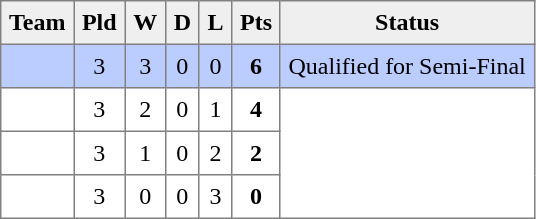<table style=border-collapse:collapse border=1 cellspacing=0 cellpadding=5>
<tr align=center bgcolor=#efefef>
<th>Team</th>
<th>Pld</th>
<th>W</th>
<th>D</th>
<th>L</th>
<th>Pts</th>
<th>Status</th>
</tr>
<tr align=center style="background:#bbccff;">
<td style="text-align:left;"> </td>
<td>3</td>
<td>3</td>
<td>0</td>
<td>0</td>
<td><strong>6</strong></td>
<td rowspan=1>Qualified for Semi-Final</td>
</tr>
<tr align=center style="background:#FFFFFF;">
<td style="text-align:left;"> </td>
<td>3</td>
<td>2</td>
<td>0</td>
<td>1</td>
<td><strong>4</strong></td>
<td rowspan=3></td>
</tr>
<tr align=center style="background:#FFFFFF;">
<td style="text-align:left;"> </td>
<td>3</td>
<td>1</td>
<td>0</td>
<td>2</td>
<td><strong>2</strong></td>
</tr>
<tr align=center style="background:#FFFFFF;">
<td style="text-align:left;"> </td>
<td>3</td>
<td>0</td>
<td>0</td>
<td>3</td>
<td><strong>0</strong></td>
</tr>
</table>
